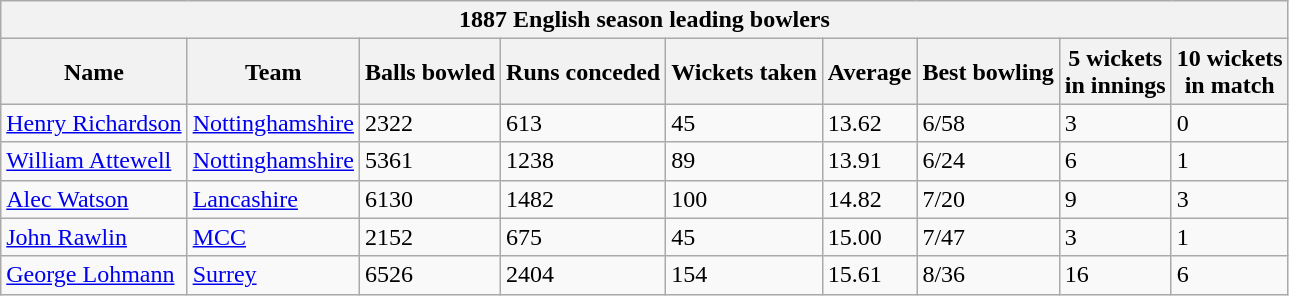<table class="wikitable">
<tr>
<th bgcolor="#efefef" colspan="9">1887 English season leading bowlers</th>
</tr>
<tr bgcolor="#efefef">
<th>Name</th>
<th>Team</th>
<th>Balls bowled</th>
<th>Runs conceded</th>
<th>Wickets taken</th>
<th>Average</th>
<th>Best bowling</th>
<th>5 wickets<br>in innings</th>
<th>10 wickets<br>in match</th>
</tr>
<tr>
<td><a href='#'>Henry Richardson</a></td>
<td><a href='#'>Nottinghamshire</a></td>
<td>2322</td>
<td>613</td>
<td>45</td>
<td>13.62</td>
<td>6/58</td>
<td>3</td>
<td>0</td>
</tr>
<tr>
<td><a href='#'>William Attewell</a></td>
<td><a href='#'>Nottinghamshire</a></td>
<td>5361</td>
<td>1238</td>
<td>89</td>
<td>13.91</td>
<td>6/24</td>
<td>6</td>
<td>1</td>
</tr>
<tr>
<td><a href='#'>Alec Watson</a></td>
<td><a href='#'>Lancashire</a></td>
<td>6130</td>
<td>1482</td>
<td>100</td>
<td>14.82</td>
<td>7/20</td>
<td>9</td>
<td>3</td>
</tr>
<tr>
<td><a href='#'>John Rawlin</a></td>
<td><a href='#'>MCC</a></td>
<td>2152</td>
<td>675</td>
<td>45</td>
<td>15.00</td>
<td>7/47</td>
<td>3</td>
<td>1</td>
</tr>
<tr>
<td><a href='#'>George Lohmann</a></td>
<td><a href='#'>Surrey</a></td>
<td>6526</td>
<td>2404</td>
<td>154</td>
<td>15.61</td>
<td>8/36</td>
<td>16</td>
<td>6</td>
</tr>
</table>
